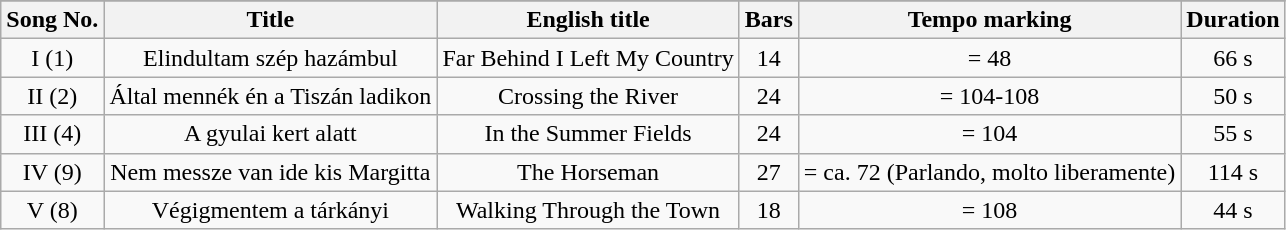<table class="wikitable">
<tr>
</tr>
<tr>
<th align="center">Song No.</th>
<th align="center">Title</th>
<th align="center">English title</th>
<th align="center">Bars</th>
<th align="center">Tempo marking</th>
<th align="center">Duration</th>
</tr>
<tr align=center>
<td>I (1)</td>
<td>Elindultam szép hazámbul</td>
<td>Far Behind I Left My Country</td>
<td>14</td>
<td> = 48</td>
<td>66 s</td>
</tr>
<tr align=center>
<td>II (2)</td>
<td>Által mennék én a Tiszán ladikon</td>
<td>Crossing the River</td>
<td>24</td>
<td> = 104-108</td>
<td>50 s</td>
</tr>
<tr align=center>
<td>III (4)</td>
<td>A gyulai kert alatt</td>
<td>In the Summer Fields</td>
<td>24</td>
<td> = 104</td>
<td>55 s</td>
</tr>
<tr align=center>
<td>IV (9)</td>
<td>Nem messze van ide kis Margitta</td>
<td>The Horseman</td>
<td>27</td>
<td> = ca. 72 (Parlando, molto liberamente)</td>
<td>114 s</td>
</tr>
<tr align=center>
<td>V (8)</td>
<td>Végigmentem a tárkányi</td>
<td>Walking Through the Town</td>
<td>18</td>
<td> = 108</td>
<td>44 s</td>
</tr>
</table>
